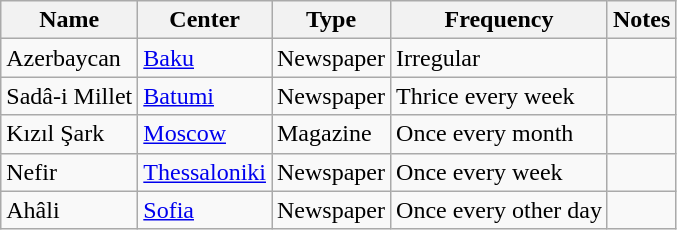<table class="wikitable">
<tr>
<th align="left"><strong>Name</strong></th>
<th align="left"><strong>Center</strong></th>
<th align="left"><strong>Type</strong></th>
<th align="left"><strong>Frequency</strong></th>
<th align="left"><strong>Notes</strong></th>
</tr>
<tr>
<td>Azerbaycan</td>
<td><a href='#'>Baku</a></td>
<td>Newspaper</td>
<td>Irregular</td>
<td></td>
</tr>
<tr>
<td>Sadâ-i Millet</td>
<td><a href='#'>Batumi</a></td>
<td>Newspaper</td>
<td>Thrice every week</td>
<td></td>
</tr>
<tr>
<td>Kızıl Şark</td>
<td><a href='#'>Moscow</a></td>
<td>Magazine</td>
<td>Once every month</td>
<td></td>
</tr>
<tr>
<td>Nefir</td>
<td><a href='#'>Thessaloniki</a></td>
<td>Newspaper</td>
<td>Once every week</td>
<td></td>
</tr>
<tr>
<td>Ahâli</td>
<td><a href='#'>Sofia</a></td>
<td>Newspaper</td>
<td>Once every other day</td>
<td></td>
</tr>
</table>
